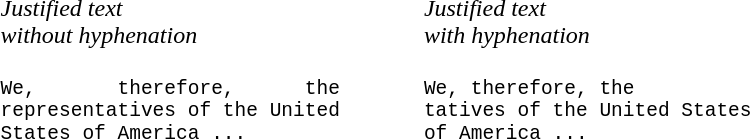<table>
<tr valign="top">
<td><em>Justified text<br>without hyphenation</em></td>
<td></td>
<td><em>Justified text<br>with hyphenation</em></td>
</tr>
<tr valign="top">
<td style="font-family: monospace; text-align: justify"><br>We,       therefore,      the<br>
representatives of the United<br>
States of America ...</td>
<td style=width:3em;>  </td>
<td style="font-family: monospace; text-align: justify;"><br>We, therefore, the <br>
tatives of the United States <br>
of America ...</td>
</tr>
</table>
